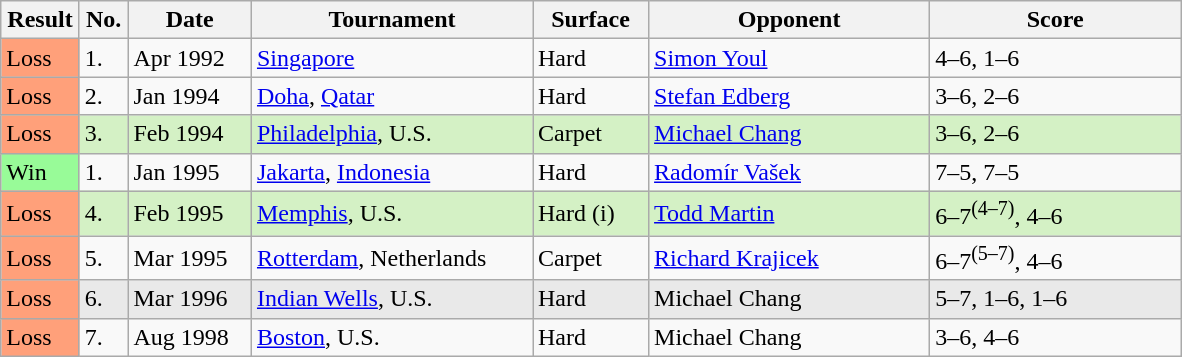<table class="sortable wikitable">
<tr>
<th style="width:45px">Result</th>
<th style="width:25px">No.</th>
<th style="width:75px">Date</th>
<th style="width:180px">Tournament</th>
<th style="width:70px">Surface</th>
<th style="width:180px">Opponent</th>
<th style="width:160px" class="unsortable">Score</th>
</tr>
<tr>
<td style="background:#ffa07a;">Loss</td>
<td>1.</td>
<td>Apr 1992</td>
<td><a href='#'>Singapore</a></td>
<td>Hard</td>
<td> <a href='#'>Simon Youl</a></td>
<td>4–6, 1–6</td>
</tr>
<tr>
<td style="background:#ffa07a;">Loss</td>
<td>2.</td>
<td>Jan 1994</td>
<td><a href='#'>Doha</a>, <a href='#'>Qatar</a></td>
<td>Hard</td>
<td> <a href='#'>Stefan Edberg</a></td>
<td>3–6, 2–6</td>
</tr>
<tr bgcolor="#d4f1c5">
<td style="background:#ffa07a;">Loss</td>
<td>3.</td>
<td>Feb 1994</td>
<td><a href='#'>Philadelphia</a>, U.S.</td>
<td>Carpet</td>
<td> <a href='#'>Michael Chang</a></td>
<td>3–6, 2–6</td>
</tr>
<tr>
<td style="background:#98fb98;">Win</td>
<td>1.</td>
<td>Jan 1995</td>
<td><a href='#'>Jakarta</a>, <a href='#'>Indonesia</a></td>
<td>Hard</td>
<td> <a href='#'>Radomír Vašek</a></td>
<td>7–5, 7–5</td>
</tr>
<tr bgcolor="#d4f1c5">
<td style="background:#ffa07a;">Loss</td>
<td>4.</td>
<td>Feb 1995</td>
<td><a href='#'>Memphis</a>, U.S.</td>
<td>Hard (i)</td>
<td> <a href='#'>Todd Martin</a></td>
<td>6–7<sup>(4–7)</sup>, 4–6</td>
</tr>
<tr>
<td style="background:#ffa07a;">Loss</td>
<td>5.</td>
<td>Mar 1995</td>
<td><a href='#'>Rotterdam</a>, Netherlands</td>
<td>Carpet</td>
<td> <a href='#'>Richard Krajicek</a></td>
<td>6–7<sup>(5–7)</sup>, 4–6</td>
</tr>
<tr bgcolor="#e9e9e9">
<td style="background:#ffa07a;">Loss</td>
<td>6.</td>
<td>Mar 1996</td>
<td><a href='#'>Indian Wells</a>, U.S.</td>
<td>Hard</td>
<td> Michael Chang</td>
<td>5–7, 1–6, 1–6</td>
</tr>
<tr>
<td style="background:#ffa07a;">Loss</td>
<td>7.</td>
<td>Aug 1998</td>
<td><a href='#'>Boston</a>, U.S.</td>
<td>Hard</td>
<td> Michael Chang</td>
<td>3–6, 4–6</td>
</tr>
</table>
